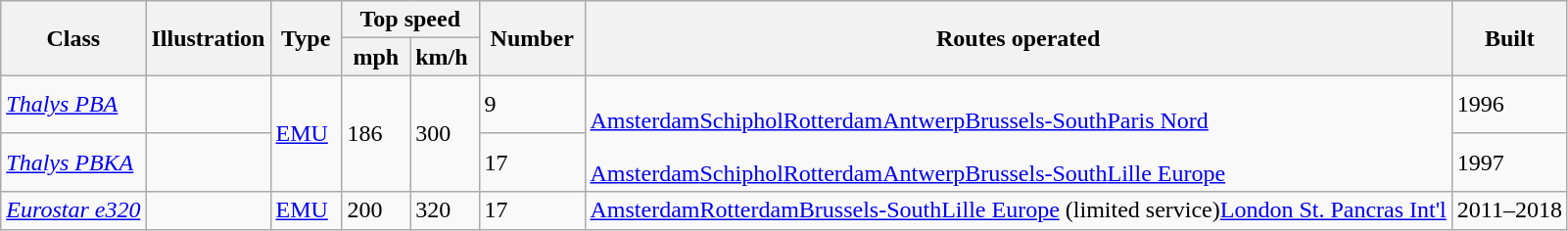<table class="wikitable">
<tr ---- bgcolor=#f9f9f9>
<th rowspan="2"> Class </th>
<th rowspan="2">Illustration</th>
<th rowspan="2"> Type </th>
<th colspan="2"> Top speed </th>
<th rowspan="2"> Number </th>
<th rowspan="2"> Routes operated </th>
<th rowspan="2"> Built </th>
</tr>
<tr ---- bgcolor=#f9f9f9>
<th> mph </th>
<th>km/h </th>
</tr>
<tr>
<td><a href='#'><em>Thalys PBA</em></a></td>
<td></td>
<td rowspan="2"><a href='#'>EMU</a></td>
<td rowspan="2">186</td>
<td rowspan="2">300</td>
<td>9</td>
<td rowspan="2"><br><a href='#'>Amsterdam</a><a href='#'>Schiphol</a><a href='#'>Rotterdam</a><a href='#'>Antwerp</a><a href='#'>Brussels-South</a><a href='#'>Paris Nord</a><br><br>
<a href='#'>Amsterdam</a><a href='#'>Schiphol</a><a href='#'>Rotterdam</a><a href='#'>Antwerp</a><a href='#'>Brussels-South</a><a href='#'>Lille Europe</a></td>
<td>1996</td>
</tr>
<tr>
<td><a href='#'><em>Thalys PBKA</em></a></td>
<td></td>
<td>17</td>
<td>1997</td>
</tr>
<tr>
<td><a href='#'><em>Eurostar e320</em></a></td>
<td></td>
<td><a href='#'>EMU</a></td>
<td>200</td>
<td>320</td>
<td>17</td>
<td><a href='#'>Amsterdam</a><a href='#'>Rotterdam</a><a href='#'>Brussels-South</a><a href='#'>Lille Europe</a> (limited service)<a href='#'>London St. Pancras Int'l</a></td>
<td>2011–2018</td>
</tr>
</table>
